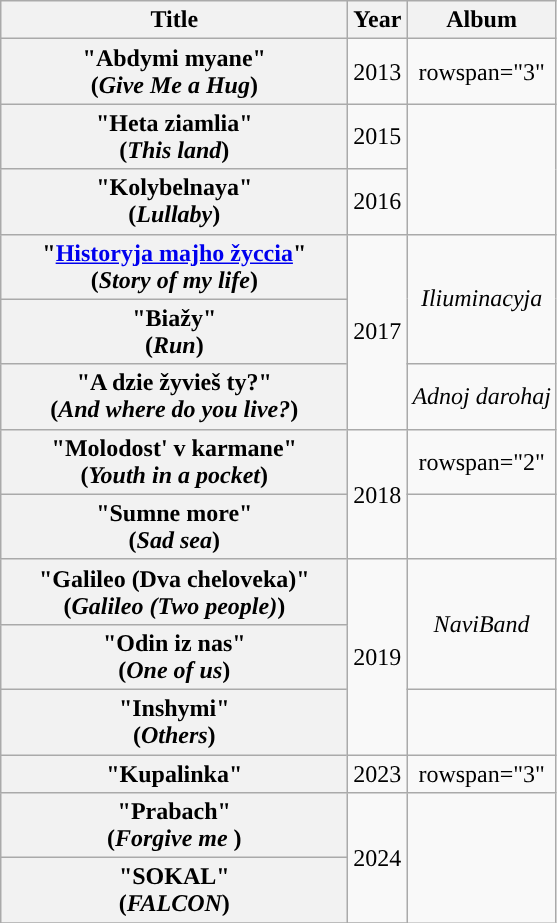<table class="wikitable plainrowheaders" style="text-align:center;">
<tr>
<th scope="col" style="width:14em;">Title</th>
<th scope="col" style="width:1em;">Year</th>
<th scope="col">Album</th>
</tr>
<tr>
<th scope="row">"Abdymi myane"<br><span>(<em>Give Me a Hug</em>)</span></th>
<td>2013</td>
<td>rowspan="3" </td>
</tr>
<tr>
<th scope="row">"Heta ziamlia"<br><span>(<em>This land</em>)</span></th>
<td>2015</td>
</tr>
<tr>
<th scope="row">"Kolybelnaya"<br><span>(<em>Lullaby</em>)</span></th>
<td>2016</td>
</tr>
<tr>
<th scope="row">"<a href='#'>Historyja majho žyccia</a>"<br><span>(<em>Story of my life</em>)</span></th>
<td rowspan="3">2017</td>
<td rowspan="2"><em>Iliuminacyja</em></td>
</tr>
<tr>
<th scope="row">"Biažy"<br><span>(<em>Run</em>)</span></th>
</tr>
<tr>
<th scope="row">"A dzie žyvieš ty?"<br><span>(<em>And where do you live?</em>)</span></th>
<td><em>Adnoj darohaj</em></td>
</tr>
<tr>
<th scope="row">"Molodost' v karmane"<br><span>(<em>Youth in a pocket</em>)</span></th>
<td rowspan="2">2018</td>
<td>rowspan="2" </td>
</tr>
<tr>
<th scope="row">"Sumne more"<br><span>(<em>Sad sea</em>)</span></th>
</tr>
<tr>
<th scope="row">"Galileo (Dva cheloveka)"<br><span>(<em>Galileo (Two people)</em>)</span></th>
<td rowspan="3">2019</td>
<td rowspan="2"><em>NaviBand</em></td>
</tr>
<tr>
<th scope="row">"Odin iz nas"<br><span>(<em>One of us</em>)</span></th>
</tr>
<tr>
<th scope="row">"Inshymi"<br><span>(<em>Others</em>)</span></th>
<td></td>
</tr>
<tr>
<th scope="row">"Kupalinka"</th>
<td>2023</td>
<td>rowspan="3" </td>
</tr>
<tr>
<th scope="row">"Prabach"<br><span>(<em>Forgive me </em>)</span></th>
<td rowspan="2">2024</td>
</tr>
<tr>
<th scope="row">"SOKAL"<br><span>(<em>FALCON</em>)</span></th>
</tr>
<tr>
</tr>
</table>
